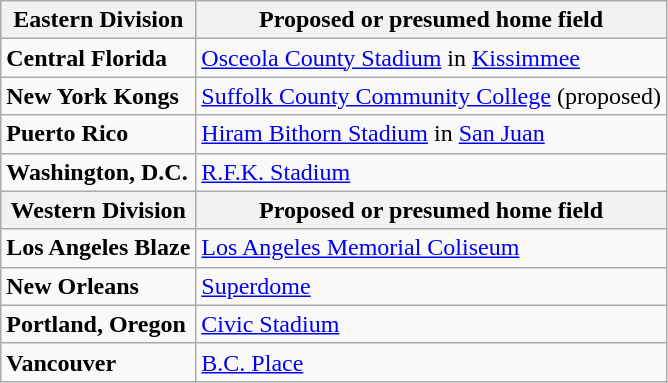<table class="wikitable">
<tr>
<th>Eastern Division</th>
<th>Proposed or presumed home field</th>
</tr>
<tr>
<td><strong>Central Florida</strong></td>
<td><a href='#'>Osceola County Stadium</a> in <a href='#'>Kissimmee</a></td>
</tr>
<tr>
<td><strong>New York Kongs</strong></td>
<td><a href='#'>Suffolk County Community College</a> (proposed)</td>
</tr>
<tr>
<td><strong>Puerto Rico</strong></td>
<td><a href='#'>Hiram Bithorn Stadium</a> in <a href='#'>San Juan</a></td>
</tr>
<tr>
<td><strong>Washington, D.C.</strong></td>
<td><a href='#'>R.F.K. Stadium</a></td>
</tr>
<tr>
<th>Western Division</th>
<th>Proposed or presumed home field</th>
</tr>
<tr>
<td><strong>Los Angeles Blaze</strong></td>
<td><a href='#'>Los Angeles Memorial Coliseum</a></td>
</tr>
<tr>
<td><strong>New Orleans</strong></td>
<td><a href='#'>Superdome</a></td>
</tr>
<tr>
<td><strong>Portland, Oregon</strong></td>
<td><a href='#'>Civic Stadium</a></td>
</tr>
<tr>
<td><strong>Vancouver</strong></td>
<td><a href='#'>B.C. Place</a></td>
</tr>
</table>
